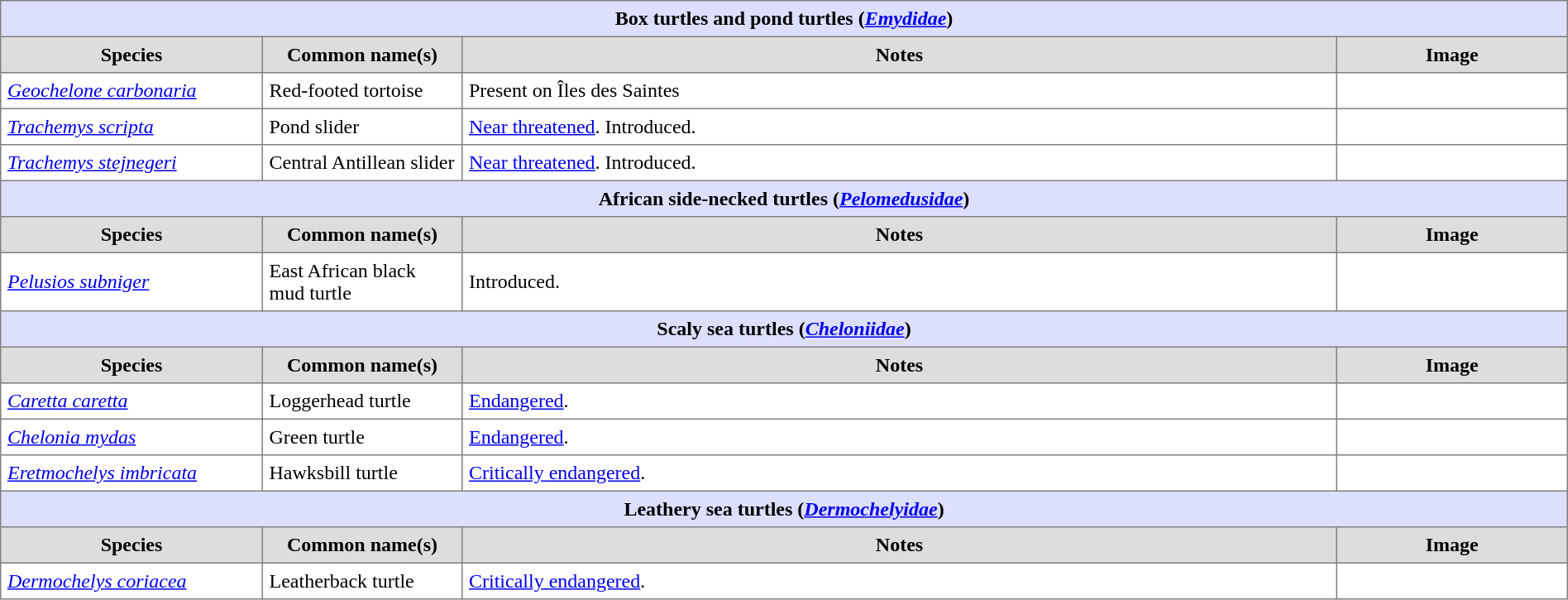<table border=1 style="border-collapse:collapse;" cellpadding=5 width=100%>
<tr>
<th colspan=4 bgcolor=#DDDFFF>Box turtles and pond turtles (<em><a href='#'>Emydidae</a></em>)</th>
</tr>
<tr bgcolor=#DDDDDD align=center>
<th width=200px>Species</th>
<th width=150px>Common name(s)</th>
<th>Notes</th>
<th width=175px>Image</th>
</tr>
<tr>
<td><em><a href='#'>Geochelone carbonaria</a></em></td>
<td>Red-footed tortoise</td>
<td>Present on Îles des Saintes</td>
<td></td>
</tr>
<tr>
<td><em><a href='#'>Trachemys scripta</a></em></td>
<td>Pond slider</td>
<td><a href='#'>Near threatened</a>.  Introduced.</td>
<td></td>
</tr>
<tr>
<td><em><a href='#'>Trachemys stejnegeri</a></em></td>
<td>Central Antillean slider</td>
<td><a href='#'>Near threatened</a>.  Introduced.</td>
<td></td>
</tr>
<tr>
<th colspan=4 bgcolor=#DDDFFF>African side-necked turtles (<em><a href='#'>Pelomedusidae</a></em>)</th>
</tr>
<tr bgcolor=#DDDDDD align=center>
<th width=200px>Species</th>
<th width=150px>Common name(s)</th>
<th>Notes</th>
<th width=175px>Image</th>
</tr>
<tr>
<td><em><a href='#'>Pelusios subniger</a></em></td>
<td>East African black mud turtle</td>
<td>Introduced.</td>
<td></td>
</tr>
<tr>
<th colspan=4 bgcolor=#DDDFFF>Scaly sea turtles (<em><a href='#'>Cheloniidae</a></em>)</th>
</tr>
<tr bgcolor=#DDDDDD align=center>
<th width=200px>Species</th>
<th width=150px>Common name(s)</th>
<th>Notes</th>
<th width=175px>Image</th>
</tr>
<tr>
<td><em><a href='#'>Caretta caretta</a></em></td>
<td>Loggerhead turtle</td>
<td><a href='#'>Endangered</a>.</td>
<td></td>
</tr>
<tr>
<td><em><a href='#'>Chelonia mydas</a></em></td>
<td>Green turtle</td>
<td><a href='#'>Endangered</a>.</td>
<td></td>
</tr>
<tr>
<td><em><a href='#'>Eretmochelys imbricata</a></em></td>
<td>Hawksbill turtle</td>
<td><a href='#'>Critically endangered</a>.</td>
<td></td>
</tr>
<tr>
<th colspan=4 bgcolor=#DDDFFF>Leathery sea turtles (<em><a href='#'>Dermochelyidae</a></em>)</th>
</tr>
<tr bgcolor=#DDDDDD align=center>
<th width=200px>Species</th>
<th width=150px>Common name(s)</th>
<th>Notes</th>
<th width=175px>Image</th>
</tr>
<tr>
<td><em><a href='#'>Dermochelys coriacea</a></em></td>
<td>Leatherback turtle</td>
<td><a href='#'>Critically endangered</a>.</td>
<td></td>
</tr>
</table>
